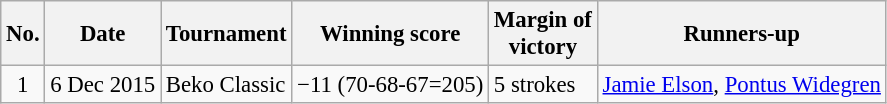<table class="wikitable" style="font-size:95%;">
<tr>
<th>No.</th>
<th>Date</th>
<th>Tournament</th>
<th>Winning score</th>
<th>Margin of<br>victory</th>
<th>Runners-up</th>
</tr>
<tr>
<td align=center>1</td>
<td align=right>6 Dec 2015</td>
<td>Beko Classic</td>
<td>−11 (70-68-67=205)</td>
<td>5 strokes</td>
<td> <a href='#'>Jamie Elson</a>,  <a href='#'>Pontus Widegren</a></td>
</tr>
</table>
